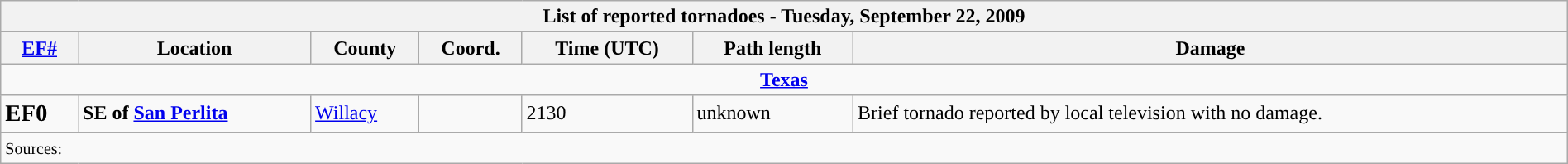<table class="wikitable collapsible" width="100%">
<tr>
<th colspan="7">List of reported tornadoes - Tuesday, September 22, 2009</th>
</tr>
<tr>
<th><a href='#'>EF#</a></th>
<th>Location</th>
<th>County</th>
<th>Coord.</th>
<th>Time (UTC)</th>
<th>Path length</th>
<th>Damage</th>
</tr>
<tr>
<td colspan="7" align=center><strong><a href='#'>Texas</a></strong></td>
</tr>
<tr>
<td><big><strong>EF0</strong></big></td>
<td><strong>SE of <a href='#'>San Perlita</a></strong></td>
<td><a href='#'>Willacy</a></td>
<td></td>
<td>2130</td>
<td>unknown</td>
<td>Brief tornado reported by local television with no damage.</td>
</tr>
<tr>
<td colspan="7"><small>Sources: </small></td>
</tr>
</table>
